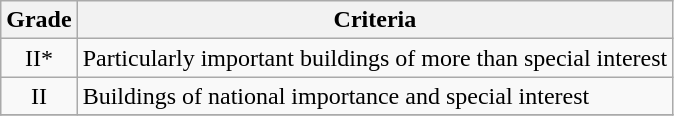<table class="wikitable" border="1">
<tr>
<th>Grade</th>
<th>Criteria</th>
</tr>
<tr>
<td align="center" >II*</td>
<td>Particularly important buildings of more than special interest</td>
</tr>
<tr>
<td align="center" >II</td>
<td>Buildings of national importance and special interest</td>
</tr>
<tr>
</tr>
</table>
